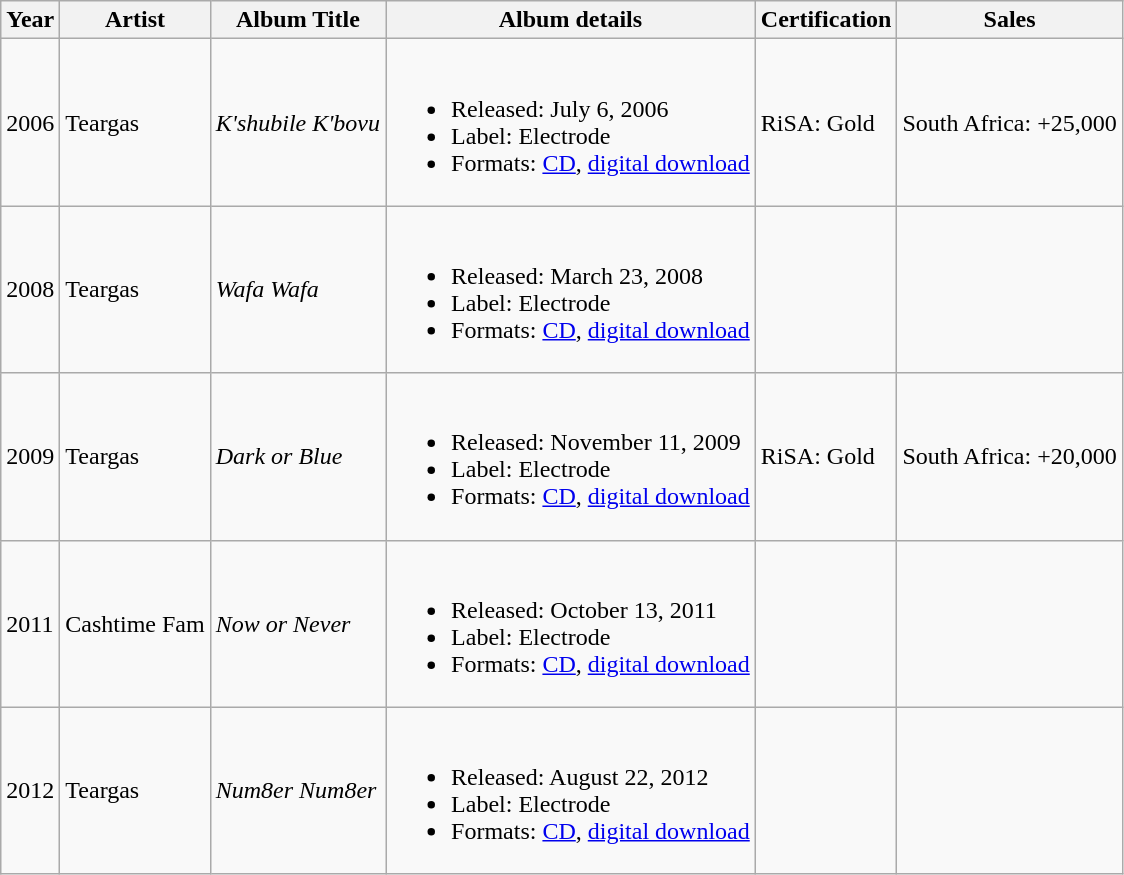<table class="wikitable sortable">
<tr>
<th>Year</th>
<th>Artist</th>
<th>Album Title</th>
<th class="unsortable">Album details</th>
<th>Certification</th>
<th>Sales</th>
</tr>
<tr>
<td>2006</td>
<td>Teargas</td>
<td><em>K'shubile K'bovu</em></td>
<td><br><ul><li>Released: July 6, 2006</li><li>Label: Electrode</li><li>Formats: <a href='#'>CD</a>, <a href='#'>digital download</a></li></ul></td>
<td>RiSA: Gold</td>
<td>South Africa: +25,000</td>
</tr>
<tr>
<td>2008</td>
<td>Teargas</td>
<td><em>Wafa Wafa</em></td>
<td><br><ul><li>Released: March 23, 2008</li><li>Label: Electrode</li><li>Formats: <a href='#'>CD</a>, <a href='#'>digital download</a></li></ul></td>
<td></td>
<td></td>
</tr>
<tr>
<td>2009</td>
<td>Teargas</td>
<td><em>Dark or Blue</em></td>
<td><br><ul><li>Released: November 11, 2009</li><li>Label: Electrode</li><li>Formats: <a href='#'>CD</a>, <a href='#'>digital download</a></li></ul></td>
<td>RiSA: Gold</td>
<td>South Africa: +20,000</td>
</tr>
<tr>
<td>2011</td>
<td>Cashtime Fam</td>
<td><em>Now or Never</em></td>
<td><br><ul><li>Released: October 13, 2011</li><li>Label: Electrode</li><li>Formats: <a href='#'>CD</a>, <a href='#'>digital download</a></li></ul></td>
<td></td>
<td></td>
</tr>
<tr>
<td>2012</td>
<td>Teargas</td>
<td><em>Num8er Num8er</em></td>
<td><br><ul><li>Released: August 22, 2012</li><li>Label: Electrode</li><li>Formats: <a href='#'>CD</a>, <a href='#'>digital download</a></li></ul></td>
<td></td>
<td></td>
</tr>
</table>
